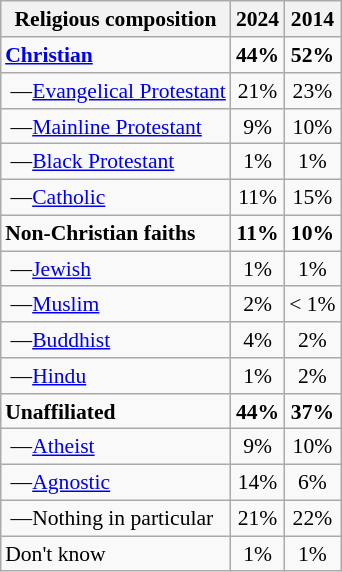<table class="wikitable collapsible sortable" style="font-size:90%; text-align:center; float:right; margin:1em">
<tr>
<th scope="col">Religious composition</th>
<th scope="col">2024</th>
<th scope="col">2014</th>
</tr>
<tr>
<td align="left"><strong><a href='#'>Christian</a></strong></td>
<td><strong>44%</strong></td>
<td><strong>52%</strong></td>
</tr>
<tr class="expand-child">
<td align="left"> —<a href='#'>Evangelical Protestant</a></td>
<td>21%</td>
<td>23%</td>
</tr>
<tr class="expand-child">
<td align="left"> —<a href='#'>Mainline Protestant</a></td>
<td>9%</td>
<td>10%</td>
</tr>
<tr class="expand-child">
<td align="left"> —<a href='#'>Black Protestant</a></td>
<td>1%</td>
<td>1%</td>
</tr>
<tr class="expand-child">
<td align="left"> —<a href='#'>Catholic</a></td>
<td>11%</td>
<td>15%</td>
</tr>
<tr>
<td align="left"><strong>Non-Christian faiths</strong></td>
<td><strong>11%</strong></td>
<td><strong>10%</strong></td>
</tr>
<tr class="expand-child">
<td align="left"> —<a href='#'>Jewish</a></td>
<td>1%</td>
<td>1%</td>
</tr>
<tr class="expand-child">
<td align="left"> —<a href='#'>Muslim</a></td>
<td>2%</td>
<td>< 1%</td>
</tr>
<tr class="expand-child">
<td align="left"> —<a href='#'>Buddhist</a></td>
<td>4%</td>
<td>2%</td>
</tr>
<tr class="expand-child">
<td align="left"> —<a href='#'>Hindu</a></td>
<td>1%</td>
<td>2%</td>
</tr>
<tr>
<td align="left"><strong>Unaffiliated</strong></td>
<td><strong>44%</strong></td>
<td><strong>37%</strong></td>
</tr>
<tr class="expand-child">
<td align="left"> —<a href='#'>Atheist</a></td>
<td>9%</td>
<td>10%</td>
</tr>
<tr class="expand-child">
<td align="left"> —<a href='#'>Agnostic</a></td>
<td>14%</td>
<td>6%</td>
</tr>
<tr class="expand-child">
<td align="left"> —Nothing in particular</td>
<td>21%</td>
<td>22%</td>
</tr>
<tr>
<td align="left">Don't know</td>
<td>1%</td>
<td>1%</td>
</tr>
</table>
